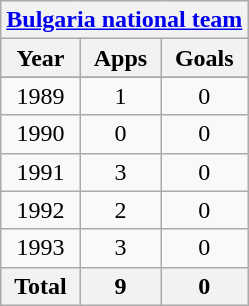<table class="wikitable" style="text-align:center">
<tr>
<th colspan=3><a href='#'>Bulgaria national team</a></th>
</tr>
<tr>
<th>Year</th>
<th>Apps</th>
<th>Goals</th>
</tr>
<tr>
</tr>
<tr>
<td>1989</td>
<td>1</td>
<td>0</td>
</tr>
<tr>
<td>1990</td>
<td>0</td>
<td>0</td>
</tr>
<tr>
<td>1991</td>
<td>3</td>
<td>0</td>
</tr>
<tr>
<td>1992</td>
<td>2</td>
<td>0</td>
</tr>
<tr>
<td>1993</td>
<td>3</td>
<td>0</td>
</tr>
<tr>
<th>Total</th>
<th>9</th>
<th>0</th>
</tr>
</table>
